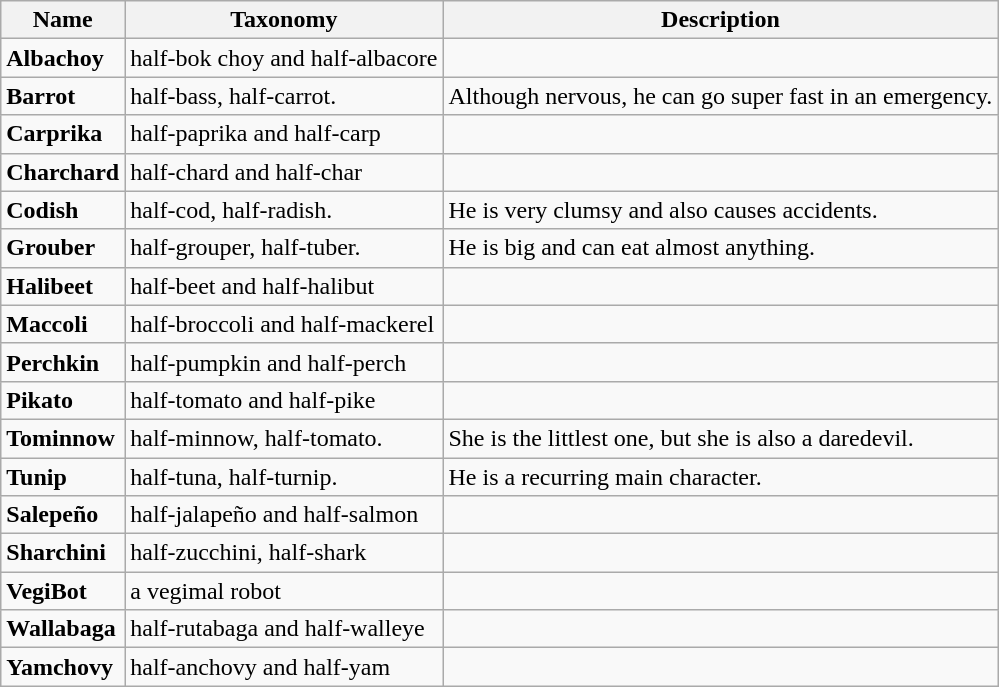<table class="wikitable">
<tr>
<th>Name</th>
<th>Taxonomy</th>
<th>Description</th>
</tr>
<tr>
<td><strong>Albachoy</strong></td>
<td>half-bok choy and half-albacore</td>
<td></td>
</tr>
<tr>
<td><strong>Barrot</strong></td>
<td>half-bass, half-carrot.</td>
<td>Although nervous, he can go super fast in an emergency.</td>
</tr>
<tr>
<td><strong>Carprika</strong></td>
<td>half-paprika and half-carp</td>
<td></td>
</tr>
<tr>
<td><strong>Charchard</strong></td>
<td>half-chard and half-char</td>
<td></td>
</tr>
<tr>
<td><strong>Codish</strong></td>
<td>half-cod, half-radish.</td>
<td>He is very clumsy and also causes accidents.</td>
</tr>
<tr>
<td><strong>Grouber</strong></td>
<td>half-grouper, half-tuber.</td>
<td>He is big and can eat almost anything.</td>
</tr>
<tr>
<td><strong>Halibeet</strong></td>
<td>half-beet and half-halibut</td>
<td></td>
</tr>
<tr>
<td><strong>Maccoli</strong></td>
<td>half-broccoli and half-mackerel</td>
<td></td>
</tr>
<tr>
<td><strong>Perchkin</strong></td>
<td>half-pumpkin and half-perch</td>
<td></td>
</tr>
<tr>
<td><strong>Pikato</strong></td>
<td>half-tomato and half-pike</td>
<td></td>
</tr>
<tr>
<td><strong>Tominnow</strong></td>
<td>half-minnow, half-tomato.</td>
<td>She is the littlest one, but she is also a daredevil.</td>
</tr>
<tr>
<td><strong>Tunip</strong></td>
<td>half-tuna, half-turnip.</td>
<td>He is a recurring main character.</td>
</tr>
<tr>
<td><strong>Salepeño</strong></td>
<td>half-jalapeño and half-salmon</td>
<td></td>
</tr>
<tr>
<td><strong>Sharchini</strong></td>
<td>half-zucchini, half-shark</td>
<td></td>
</tr>
<tr>
<td><strong>VegiBot</strong></td>
<td>a vegimal robot</td>
<td></td>
</tr>
<tr>
<td><strong>Wallabaga</strong></td>
<td>half-rutabaga and half-walleye</td>
<td></td>
</tr>
<tr>
<td><strong>Yamchovy</strong></td>
<td>half-anchovy and half-yam</td>
<td></td>
</tr>
</table>
